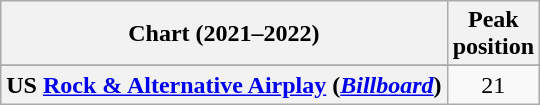<table class="wikitable sortable plainrowheaders" style="text-align:center">
<tr>
<th scope="col">Chart (2021–2022)</th>
<th scope="col">Peak<br>position</th>
</tr>
<tr>
</tr>
<tr>
</tr>
<tr>
<th scope="row">US <a href='#'>Rock & Alternative Airplay</a> (<em><a href='#'>Billboard</a></em>)</th>
<td>21</td>
</tr>
</table>
